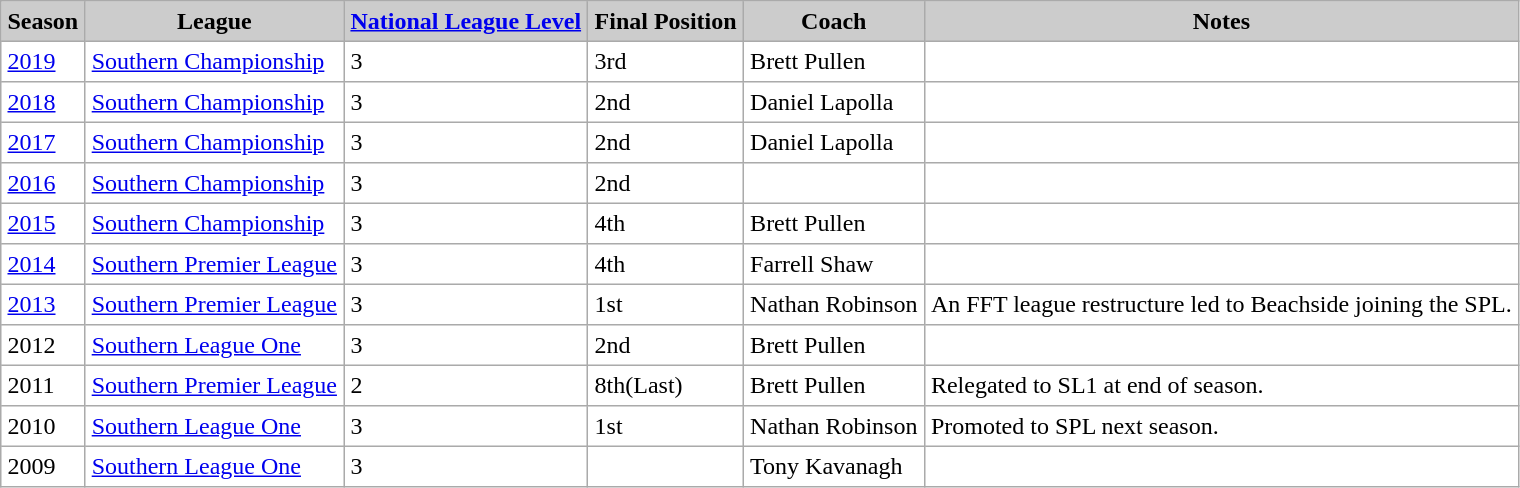<table border="1" cellpadding="4" cellspacing="0" style="border:1px solid #aaa; border-collapse:collapse">
<tr style="background:#ccc;">
<th>Season</th>
<th>League</th>
<th><a href='#'>National League Level</a></th>
<th>Final Position</th>
<th>Coach</th>
<th>Notes</th>
</tr>
<tr>
<td><a href='#'>2019</a></td>
<td><a href='#'>Southern Championship</a></td>
<td>3</td>
<td>3rd</td>
<td>Brett Pullen</td>
<td></td>
</tr>
<tr>
<td><a href='#'>2018</a></td>
<td><a href='#'>Southern Championship</a></td>
<td>3</td>
<td>2nd</td>
<td>Daniel Lapolla</td>
<td></td>
</tr>
<tr>
<td><a href='#'>2017</a></td>
<td><a href='#'>Southern Championship</a></td>
<td>3</td>
<td>2nd</td>
<td>Daniel Lapolla</td>
<td></td>
</tr>
<tr>
<td><a href='#'>2016</a></td>
<td><a href='#'>Southern Championship</a></td>
<td>3</td>
<td>2nd</td>
<td></td>
<td></td>
</tr>
<tr>
<td><a href='#'>2015</a></td>
<td><a href='#'>Southern Championship</a></td>
<td>3</td>
<td>4th</td>
<td>Brett Pullen</td>
<td></td>
</tr>
<tr>
<td><a href='#'>2014</a></td>
<td><a href='#'>Southern Premier League</a></td>
<td>3</td>
<td>4th</td>
<td>Farrell Shaw</td>
<td></td>
</tr>
<tr>
<td><a href='#'>2013</a></td>
<td><a href='#'>Southern Premier League</a></td>
<td>3</td>
<td>1st</td>
<td>Nathan Robinson</td>
<td>An FFT league restructure led to Beachside joining the SPL.</td>
</tr>
<tr>
<td>2012</td>
<td><a href='#'>Southern League One</a></td>
<td>3</td>
<td>2nd</td>
<td>Brett Pullen</td>
<td></td>
</tr>
<tr>
<td>2011</td>
<td><a href='#'>Southern Premier League</a></td>
<td>2</td>
<td>8th(Last)</td>
<td>Brett Pullen</td>
<td>Relegated to SL1 at end of season.</td>
</tr>
<tr>
<td>2010</td>
<td><a href='#'>Southern League One</a></td>
<td>3</td>
<td>1st</td>
<td>Nathan Robinson</td>
<td>Promoted to SPL next season.</td>
</tr>
<tr>
<td>2009</td>
<td><a href='#'>Southern League One</a></td>
<td>3</td>
<td></td>
<td>Tony Kavanagh</td>
<td></td>
</tr>
</table>
